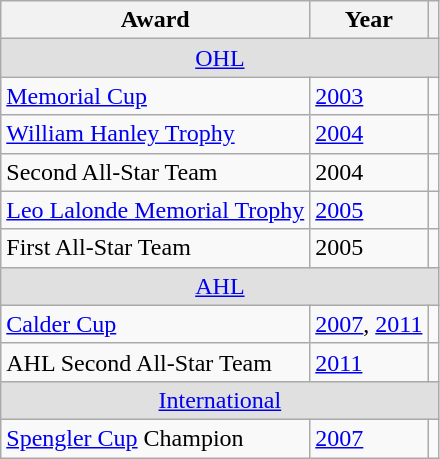<table class="wikitable">
<tr>
<th>Award</th>
<th>Year</th>
<th></th>
</tr>
<tr ALIGN="center" bgcolor="#e0e0e0">
<td colspan="3"><a href='#'>OHL</a></td>
</tr>
<tr>
<td><a href='#'>Memorial Cup</a></td>
<td><a href='#'>2003</a></td>
<td></td>
</tr>
<tr>
<td><a href='#'>William Hanley Trophy</a></td>
<td><a href='#'>2004</a></td>
<td></td>
</tr>
<tr>
<td>Second All-Star Team</td>
<td>2004</td>
<td></td>
</tr>
<tr>
<td><a href='#'>Leo Lalonde Memorial Trophy</a></td>
<td><a href='#'>2005</a></td>
<td></td>
</tr>
<tr>
<td>First All-Star Team</td>
<td>2005</td>
<td></td>
</tr>
<tr ALIGN="center" bgcolor="#e0e0e0">
<td colspan="3"><a href='#'>AHL</a></td>
</tr>
<tr>
<td><a href='#'>Calder Cup</a></td>
<td><a href='#'>2007</a>, <a href='#'>2011</a></td>
<td></td>
</tr>
<tr>
<td>AHL Second All-Star Team</td>
<td><a href='#'>2011</a></td>
<td></td>
</tr>
<tr ALIGN="center" bgcolor="#e0e0e0">
<td colspan="3"><a href='#'>International</a></td>
</tr>
<tr>
<td><a href='#'>Spengler Cup</a> Champion</td>
<td><a href='#'>2007</a></td>
<td></td>
</tr>
</table>
